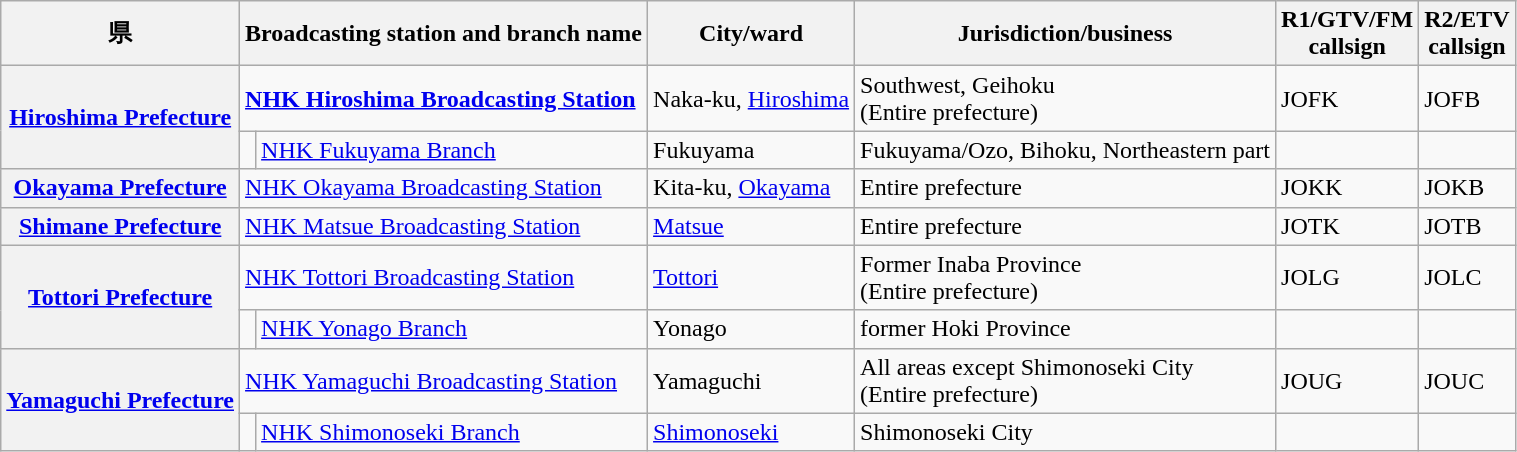<table class="wikitable">
<tr>
<th>県</th>
<th colspan="2">Broadcasting station and branch name</th>
<th>City/ward</th>
<th>Jurisdiction/business</th>
<th>R1/GTV/FM<br>callsign</th>
<th>R2/ETV<br>callsign</th>
</tr>
<tr>
<th rowspan="2"><a href='#'>Hiroshima Prefecture</a></th>
<td colspan="2"><strong><a href='#'>NHK Hiroshima Broadcasting Station</a></strong></td>
<td>Naka-ku, <a href='#'>Hiroshima</a></td>
<td>Southwest, Geihoku<br>(Entire prefecture)</td>
<td>JOFK</td>
<td>JOFB</td>
</tr>
<tr>
<td></td>
<td><a href='#'>NHK Fukuyama Branch</a></td>
<td>Fukuyama</td>
<td>Fukuyama/Ozo, Bihoku, Northeastern part</td>
<td></td>
<td></td>
</tr>
<tr>
<th><a href='#'>Okayama Prefecture</a></th>
<td colspan="2"><a href='#'>NHK Okayama Broadcasting Station</a></td>
<td>Kita-ku, <a href='#'>Okayama</a></td>
<td>Entire prefecture</td>
<td>JOKK</td>
<td>JOKB</td>
</tr>
<tr>
<th><a href='#'>Shimane Prefecture</a></th>
<td colspan="2"><a href='#'>NHK Matsue Broadcasting Station</a></td>
<td><a href='#'>Matsue</a></td>
<td>Entire prefecture</td>
<td>JOTK</td>
<td>JOTB</td>
</tr>
<tr>
<th rowspan="2"><a href='#'>Tottori Prefecture</a></th>
<td colspan="2"><a href='#'>NHK Tottori Broadcasting Station</a></td>
<td><a href='#'>Tottori</a></td>
<td>Former Inaba Province<br>(Entire prefecture)</td>
<td>JOLG</td>
<td>JOLC</td>
</tr>
<tr>
<td></td>
<td><a href='#'>NHK Yonago Branch</a></td>
<td>Yonago</td>
<td>former Hoki Province</td>
<td></td>
<td></td>
</tr>
<tr>
<th rowspan="2"><a href='#'>Yamaguchi Prefecture</a></th>
<td colspan="2"><a href='#'>NHK Yamaguchi Broadcasting Station</a></td>
<td>Yamaguchi</td>
<td>All areas except Shimonoseki City<br>(Entire prefecture)</td>
<td>JOUG</td>
<td>JOUC</td>
</tr>
<tr>
<td></td>
<td><a href='#'>NHK Shimonoseki Branch</a></td>
<td><a href='#'>Shimonoseki</a></td>
<td>Shimonoseki City</td>
<td></td>
<td></td>
</tr>
</table>
